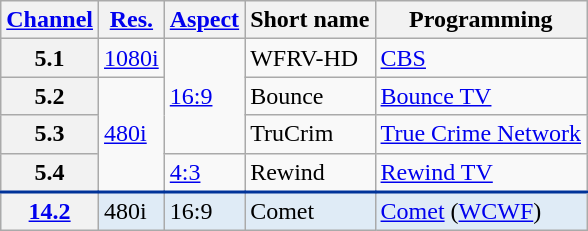<table class="wikitable">
<tr>
<th scope = "col"><a href='#'>Channel</a></th>
<th scope = "col"><a href='#'>Res.</a></th>
<th scope = "col"><a href='#'>Aspect</a></th>
<th scope = "col">Short name</th>
<th scope = "col">Programming</th>
</tr>
<tr>
<th scope = "row">5.1</th>
<td><a href='#'>1080i</a></td>
<td rowspan=3><a href='#'>16:9</a></td>
<td>WFRV-HD</td>
<td><a href='#'>CBS</a></td>
</tr>
<tr>
<th scope = "row">5.2</th>
<td rowspan=3><a href='#'>480i</a></td>
<td>Bounce</td>
<td><a href='#'>Bounce TV</a></td>
</tr>
<tr>
<th scope = "row">5.3</th>
<td>TruCrim</td>
<td><a href='#'>True Crime Network</a></td>
</tr>
<tr>
<th scope = "row">5.4</th>
<td><a href='#'>4:3</a></td>
<td>Rewind</td>
<td><a href='#'>Rewind TV</a></td>
</tr>
<tr style="background-color:#DFEBF6; border-top: 2px solid #003399;">
<th scope = "row"><a href='#'>14.2</a></th>
<td>480i</td>
<td>16:9</td>
<td>Comet</td>
<td><a href='#'>Comet</a> (<a href='#'>WCWF</a>)</td>
</tr>
</table>
